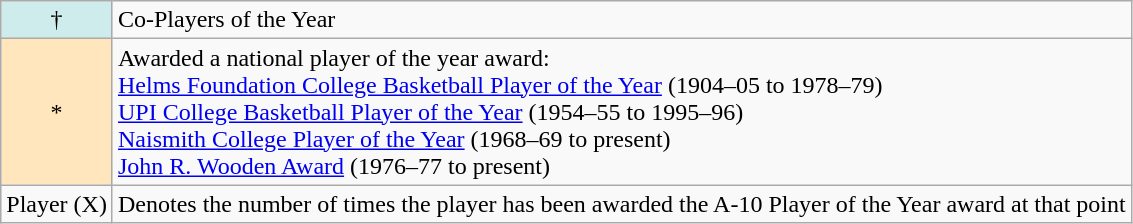<table class="wikitable">
<tr>
<td style="background-color:#CFECEC;" align="center">†</td>
<td>Co-Players of the Year</td>
</tr>
<tr>
<td style="background-color:#FFE6BD;" align="center">*</td>
<td>Awarded a national player of the year award: <br><a href='#'>Helms Foundation College Basketball Player of the Year</a> (1904–05 to 1978–79)<br> <a href='#'>UPI College Basketball Player of the Year</a> (1954–55 to 1995–96)<br> <a href='#'>Naismith College Player of the Year</a> (1968–69 to present)<br> <a href='#'>John R. Wooden Award</a> (1976–77 to present)</td>
</tr>
<tr>
<td>Player (X)</td>
<td>Denotes the number of times the player has been awarded the A-10 Player of the Year award at that point</td>
</tr>
</table>
